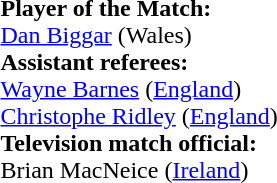<table style="width:100%">
<tr>
<td><br><strong>Player of the Match:</strong>
<br><a href='#'>Dan Biggar</a> (Wales)<br><strong>Assistant referees:</strong>
<br><a href='#'>Wayne Barnes</a> (<a href='#'>England</a>)
<br><a href='#'>Christophe Ridley</a> (<a href='#'>England</a>)
<br><strong>Television match official:</strong>
<br>Brian MacNeice (<a href='#'>Ireland</a>)</td>
</tr>
</table>
